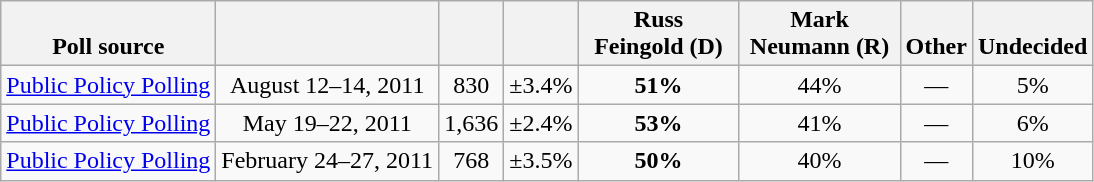<table class="wikitable" style="text-align:center">
<tr style="vertical-align:bottom">
<th>Poll source</th>
<th></th>
<th></th>
<th></th>
<th style="width:100px;">Russ<br>Feingold (D)</th>
<th style="width:100px;">Mark<br>Neumann (R)</th>
<th>Other</th>
<th>Undecided</th>
</tr>
<tr>
<td style="text-align:left"><a href='#'>Public Policy Polling</a></td>
<td>August 12–14, 2011</td>
<td>830</td>
<td>±3.4%</td>
<td><strong>51%</strong></td>
<td>44%</td>
<td>—</td>
<td>5%</td>
</tr>
<tr>
<td style="text-align:left"><a href='#'>Public Policy Polling</a></td>
<td>May 19–22, 2011</td>
<td>1,636</td>
<td>±2.4%</td>
<td><strong>53%</strong></td>
<td>41%</td>
<td>—</td>
<td>6%</td>
</tr>
<tr>
<td style="text-align:left"><a href='#'>Public Policy Polling</a></td>
<td>February 24–27, 2011</td>
<td>768</td>
<td>±3.5%</td>
<td><strong>50%</strong></td>
<td>40%</td>
<td>—</td>
<td>10%</td>
</tr>
</table>
